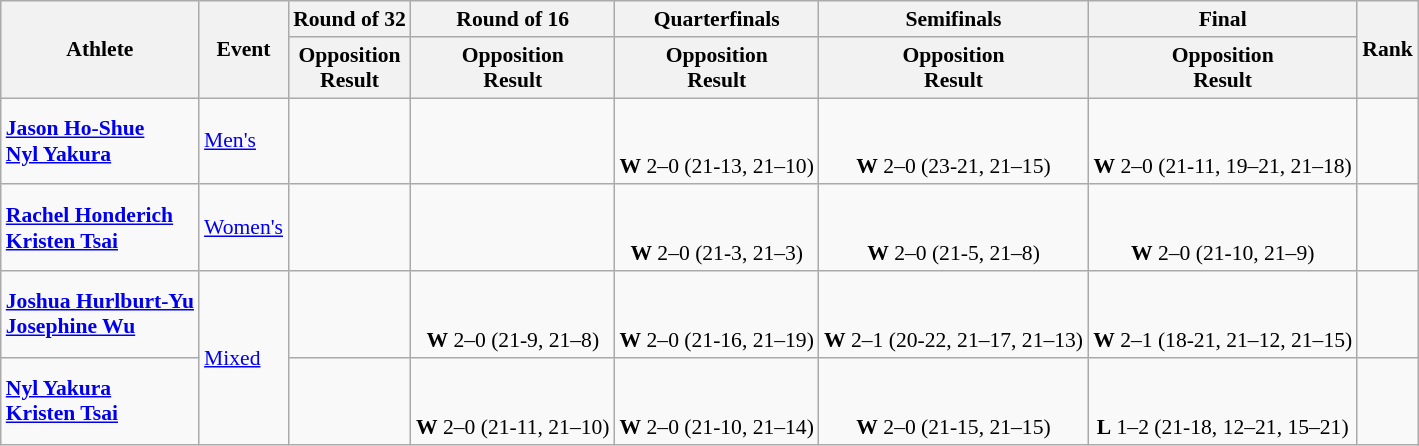<table class="wikitable" style="font-size:90%">
<tr>
<th rowspan="2">Athlete</th>
<th rowspan="2">Event</th>
<th>Round of 32</th>
<th>Round of 16</th>
<th>Quarterfinals</th>
<th>Semifinals</th>
<th>Final</th>
<th rowspan="2">Rank</th>
</tr>
<tr>
<th>Opposition<br>Result</th>
<th>Opposition<br>Result</th>
<th>Opposition<br>Result</th>
<th>Opposition<br>Result</th>
<th>Opposition<br>Result</th>
</tr>
<tr align=center>
<td align=left><strong><a href='#'>Jason Ho-Shue</a><br><a href='#'>Nyl Yakura</a></strong></td>
<td align=left><a href='#'>Men's</a></td>
<td></td>
<td></td>
<td><br><br><strong>W</strong> 2–0 (21-13, 21–10)</td>
<td><br><br><strong>W</strong> 2–0 (23-21, 21–15)</td>
<td><br><br><strong>W</strong> 2–0 (21-11, 19–21, 21–18)</td>
<td></td>
</tr>
<tr align=center>
<td align=left><strong><a href='#'>Rachel Honderich</a><br><a href='#'>Kristen Tsai</a></strong></td>
<td align=left><a href='#'>Women's</a></td>
<td></td>
<td></td>
<td><br><br><strong>W</strong> 2–0 (21-3, 21–3)</td>
<td><br><br><strong>W</strong> 2–0 (21-5, 21–8)</td>
<td><br><br><strong>W</strong> 2–0 (21-10, 21–9)</td>
<td></td>
</tr>
<tr align=center>
<td align=left><strong><a href='#'>Joshua Hurlburt-Yu</a><br><a href='#'>Josephine Wu</a></strong></td>
<td align=left rowspan=2><a href='#'>Mixed</a></td>
<td></td>
<td><br><br><strong>W</strong> 2–0 (21-9, 21–8)</td>
<td><br><br><strong>W</strong> 2–0 (21-16, 21–19)</td>
<td><br><br><strong>W</strong> 2–1 (20-22, 21–17, 21–13)</td>
<td><br><br><strong>W</strong> 2–1 (18-21, 21–12, 21–15)</td>
<td></td>
</tr>
<tr align=center>
<td align=left><strong><a href='#'>Nyl Yakura</a><br><a href='#'>Kristen Tsai</a></strong></td>
<td></td>
<td><br><br><strong>W</strong> 2–0 (21-11, 21–10)</td>
<td><br><br><strong>W</strong> 2–0 (21-10, 21–14)</td>
<td><br><br><strong>W</strong> 2–0 (21-15, 21–15)</td>
<td><br><br><strong>L</strong> 1–2 (21-18, 12–21, 15–21)</td>
<td></td>
</tr>
</table>
